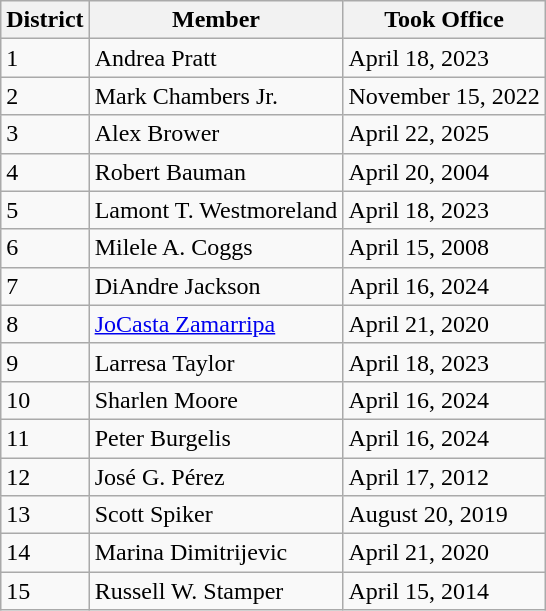<table class="wikitable sortable">
<tr>
<th>District</th>
<th>Member</th>
<th>Took Office</th>
</tr>
<tr>
<td>1</td>
<td>Andrea Pratt</td>
<td>April 18, 2023</td>
</tr>
<tr>
<td>2</td>
<td>Mark Chambers Jr.</td>
<td>November 15, 2022</td>
</tr>
<tr>
<td>3</td>
<td>Alex Brower</td>
<td>April 22, 2025</td>
</tr>
<tr>
<td>4</td>
<td>Robert Bauman</td>
<td>April 20, 2004</td>
</tr>
<tr>
<td>5</td>
<td>Lamont T. Westmoreland</td>
<td>April 18, 2023</td>
</tr>
<tr>
<td>6</td>
<td>Milele A. Coggs</td>
<td>April 15, 2008</td>
</tr>
<tr>
<td>7</td>
<td>DiAndre Jackson</td>
<td>April 16, 2024</td>
</tr>
<tr>
<td>8</td>
<td><a href='#'>JoCasta Zamarripa</a></td>
<td>April 21, 2020</td>
</tr>
<tr>
<td>9</td>
<td>Larresa Taylor</td>
<td>April 18, 2023</td>
</tr>
<tr>
<td>10</td>
<td>Sharlen Moore</td>
<td>April 16, 2024</td>
</tr>
<tr>
<td>11</td>
<td>Peter Burgelis</td>
<td>April 16, 2024</td>
</tr>
<tr>
<td>12</td>
<td>José G. Pérez</td>
<td>April 17, 2012</td>
</tr>
<tr>
<td>13</td>
<td>Scott Spiker</td>
<td>August 20, 2019</td>
</tr>
<tr>
<td>14</td>
<td>Marina Dimitrijevic</td>
<td>April 21, 2020</td>
</tr>
<tr>
<td>15</td>
<td>Russell W. Stamper</td>
<td>April 15, 2014</td>
</tr>
</table>
